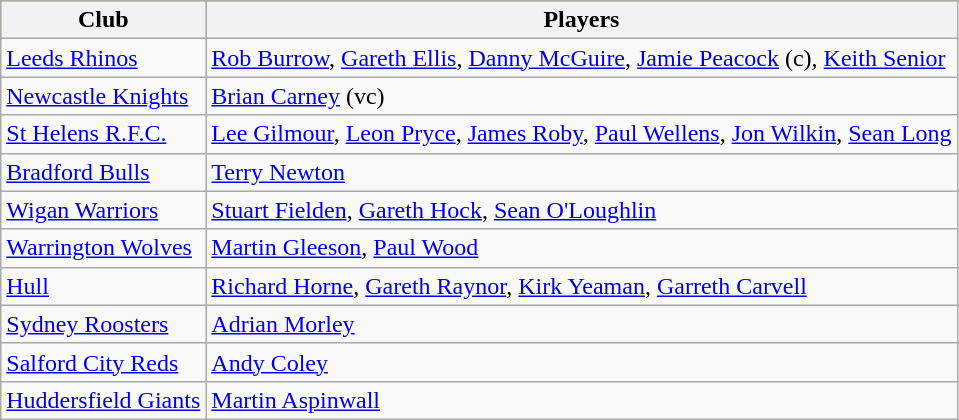<table class="wikitable">
<tr style="background:#bdb76b;">
<th>Club</th>
<th>Players</th>
</tr>
<tr>
<td><a href='#'>Leeds Rhinos</a></td>
<td><a href='#'>Rob Burrow</a>, <a href='#'>Gareth Ellis</a>, <a href='#'>Danny McGuire</a>, <a href='#'>Jamie Peacock</a> (c), <a href='#'>Keith Senior</a></td>
</tr>
<tr>
<td><a href='#'>Newcastle Knights</a></td>
<td><a href='#'>Brian Carney</a> (vc)</td>
</tr>
<tr>
<td><a href='#'>St Helens R.F.C.</a></td>
<td><a href='#'>Lee Gilmour</a>, <a href='#'>Leon Pryce</a>, <a href='#'>James Roby</a>, <a href='#'>Paul Wellens</a>, <a href='#'>Jon Wilkin</a>, <a href='#'>Sean Long</a></td>
</tr>
<tr>
<td><a href='#'>Bradford Bulls</a></td>
<td><a href='#'>Terry Newton</a></td>
</tr>
<tr>
<td><a href='#'>Wigan Warriors</a></td>
<td><a href='#'>Stuart Fielden</a>, <a href='#'>Gareth Hock</a>, <a href='#'>Sean O'Loughlin</a></td>
</tr>
<tr>
<td><a href='#'>Warrington Wolves</a></td>
<td><a href='#'>Martin Gleeson</a>, <a href='#'>Paul Wood</a></td>
</tr>
<tr>
<td><a href='#'>Hull</a></td>
<td><a href='#'>Richard Horne</a>, <a href='#'>Gareth Raynor</a>, <a href='#'>Kirk Yeaman</a>, <a href='#'>Garreth Carvell</a></td>
</tr>
<tr>
<td><a href='#'>Sydney Roosters</a></td>
<td><a href='#'>Adrian Morley</a></td>
</tr>
<tr>
<td><a href='#'>Salford City Reds</a></td>
<td><a href='#'>Andy Coley</a></td>
</tr>
<tr>
<td><a href='#'>Huddersfield Giants</a></td>
<td><a href='#'>Martin Aspinwall</a></td>
</tr>
</table>
